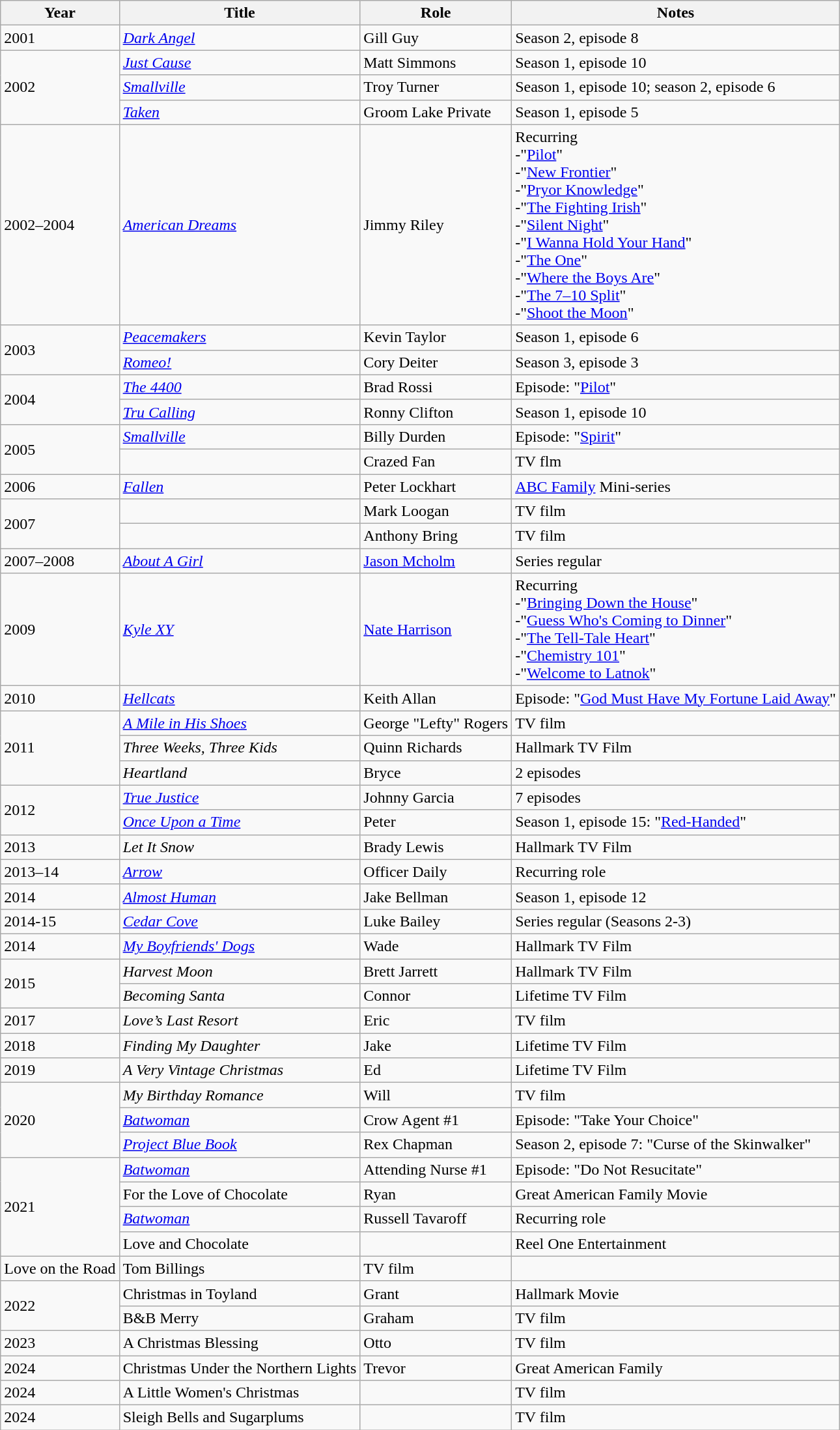<table class="wikitable sortable">
<tr>
<th>Year</th>
<th>Title</th>
<th>Role</th>
<th class="unsortable">Notes</th>
</tr>
<tr>
<td>2001</td>
<td><em><a href='#'>Dark Angel</a></em></td>
<td>Gill Guy</td>
<td>Season 2, episode 8</td>
</tr>
<tr>
<td rowspan="3">2002</td>
<td><em><a href='#'>Just Cause</a></em></td>
<td>Matt Simmons</td>
<td>Season 1, episode 10</td>
</tr>
<tr>
<td><em><a href='#'>Smallville</a></em></td>
<td>Troy Turner</td>
<td>Season 1, episode 10; season 2, episode 6</td>
</tr>
<tr>
<td><em><a href='#'>Taken</a></em></td>
<td>Groom Lake Private</td>
<td>Season 1, episode 5</td>
</tr>
<tr>
<td>2002–2004</td>
<td><em><a href='#'>American Dreams</a></em></td>
<td>Jimmy Riley</td>
<td>Recurring<br> -"<a href='#'>Pilot</a>"<br> -"<a href='#'>New Frontier</a>"<br> -"<a href='#'>Pryor Knowledge</a>"<br> -"<a href='#'>The Fighting Irish</a>"<br> -"<a href='#'>Silent Night</a>"<br> -"<a href='#'>I Wanna Hold Your Hand</a>"<br> -"<a href='#'>The One</a>"<br> -"<a href='#'>Where the Boys Are</a>"<br> -"<a href='#'>The 7–10 Split</a>"<br> -"<a href='#'>Shoot the Moon</a>"</td>
</tr>
<tr>
<td rowspan="2">2003</td>
<td><em><a href='#'>Peacemakers</a></em></td>
<td>Kevin Taylor</td>
<td>Season 1, episode 6</td>
</tr>
<tr>
<td><em><a href='#'>Romeo!</a></em></td>
<td>Cory Deiter</td>
<td>Season 3, episode 3</td>
</tr>
<tr>
<td rowspan="2">2004</td>
<td data-sort-value="4400, The"><em><a href='#'>The 4400</a></em></td>
<td>Brad Rossi</td>
<td>Episode: "<a href='#'>Pilot</a>"</td>
</tr>
<tr>
<td><em><a href='#'>Tru Calling</a></em></td>
<td>Ronny Clifton</td>
<td>Season 1, episode 10</td>
</tr>
<tr>
<td rowspan="2">2005</td>
<td><em><a href='#'>Smallville</a></em></td>
<td>Billy Durden</td>
<td>Episode: "<a href='#'>Spirit</a>"</td>
</tr>
<tr>
<td><em></em></td>
<td>Crazed Fan</td>
<td>TV flm</td>
</tr>
<tr>
<td>2006</td>
<td><em><a href='#'>Fallen</a></em></td>
<td>Peter Lockhart</td>
<td><a href='#'>ABC Family</a> Mini-series</td>
</tr>
<tr>
<td rowspan="2">2007</td>
<td><em></em></td>
<td>Mark Loogan</td>
<td>TV film</td>
</tr>
<tr>
<td><em></em></td>
<td>Anthony Bring</td>
<td>TV film</td>
</tr>
<tr>
<td>2007–2008</td>
<td><em><a href='#'>About A Girl</a></em></td>
<td><a href='#'>Jason Mcholm</a></td>
<td>Series regular</td>
</tr>
<tr>
<td>2009</td>
<td><em><a href='#'>Kyle XY</a></em></td>
<td><a href='#'>Nate Harrison</a></td>
<td>Recurring<br> -"<a href='#'>Bringing Down the House</a>"<br> -"<a href='#'>Guess Who's Coming to Dinner</a>"<br> -"<a href='#'>The Tell-Tale Heart</a>"<br> -"<a href='#'>Chemistry 101</a>"<br> -"<a href='#'>Welcome to Latnok</a>"</td>
</tr>
<tr>
<td>2010</td>
<td><em><a href='#'>Hellcats</a></em></td>
<td>Keith Allan</td>
<td>Episode: "<a href='#'>God Must Have My Fortune Laid Away</a>"</td>
</tr>
<tr>
<td rowspan=3>2011</td>
<td data-sort-value="Mile in His Shoes, A"><em><a href='#'>A Mile in His Shoes</a></em></td>
<td>George "Lefty" Rogers</td>
<td>TV film</td>
</tr>
<tr>
<td><em>Three Weeks, Three Kids</em></td>
<td>Quinn Richards</td>
<td>Hallmark TV Film</td>
</tr>
<tr>
<td><em>Heartland</em></td>
<td>Bryce</td>
<td>2 episodes</td>
</tr>
<tr>
<td rowspan=2>2012</td>
<td><em><a href='#'>True Justice</a></em></td>
<td>Johnny Garcia</td>
<td>7 episodes</td>
</tr>
<tr>
<td><em><a href='#'>Once Upon a Time</a></em></td>
<td>Peter</td>
<td>Season 1, episode 15: "<a href='#'>Red-Handed</a>"</td>
</tr>
<tr>
<td>2013</td>
<td><em>Let It Snow</em></td>
<td>Brady Lewis</td>
<td>Hallmark TV Film</td>
</tr>
<tr>
<td>2013–14</td>
<td><em><a href='#'>Arrow</a></em></td>
<td>Officer Daily</td>
<td>Recurring role</td>
</tr>
<tr>
<td>2014</td>
<td><em><a href='#'>Almost Human</a></em></td>
<td>Jake Bellman</td>
<td>Season 1, episode 12</td>
</tr>
<tr>
<td>2014-15</td>
<td><em><a href='#'>Cedar Cove</a></em></td>
<td>Luke Bailey</td>
<td>Series regular (Seasons 2-3)</td>
</tr>
<tr>
<td>2014</td>
<td><em><a href='#'>My Boyfriends' Dogs</a></em></td>
<td>Wade</td>
<td>Hallmark TV Film</td>
</tr>
<tr>
<td rowspan=2>2015</td>
<td><em>Harvest Moon</em></td>
<td>Brett Jarrett</td>
<td>Hallmark TV Film</td>
</tr>
<tr>
<td><em>Becoming Santa</em></td>
<td>Connor</td>
<td>Lifetime TV Film</td>
</tr>
<tr>
<td>2017</td>
<td><em>Love’s Last Resort</em></td>
<td>Eric</td>
<td>TV film</td>
</tr>
<tr>
<td>2018</td>
<td><em>Finding My Daughter</em></td>
<td>Jake</td>
<td>Lifetime TV Film</td>
</tr>
<tr>
<td>2019</td>
<td data-sort-value="Very Vintage Christmas, A"><em>A Very Vintage Christmas</em></td>
<td>Ed</td>
<td>Lifetime TV Film</td>
</tr>
<tr>
<td rowspan=3>2020</td>
<td><em>My Birthday Romance</em></td>
<td>Will</td>
<td>TV film</td>
</tr>
<tr>
<td><em><a href='#'>Batwoman</a></em></td>
<td>Crow Agent #1</td>
<td>Episode: "Take Your Choice"</td>
</tr>
<tr>
<td><em><a href='#'>Project Blue Book</a></em></td>
<td>Rex Chapman</td>
<td>Season 2, episode 7: "Curse of the Skinwalker"</td>
</tr>
<tr>
<td rowspan=4>2021</td>
<td><em><a href='#'>Batwoman</a></em></td>
<td>Attending Nurse #1</td>
<td>Episode: "Do Not Resucitate"</td>
</tr>
<tr>
<td>For the Love of Chocolate</td>
<td>Ryan</td>
<td>Great American Family Movie</td>
</tr>
<tr>
<td><em><a href='#'>Batwoman</a></td>
<td>Russell Tavaroff</td>
<td>Recurring role</td>
</tr>
<tr>
<td></em>Love and Chocolate<em></td>
<td></td>
<td>Reel One Entertainment</td>
</tr>
<tr>
<td></em>Love on the Road<em></td>
<td>Tom Billings</td>
<td>TV film</td>
</tr>
<tr>
<td rowspan="2">2022</td>
<td></em>Christmas in Toyland<em></td>
<td>Grant</td>
<td>Hallmark Movie</td>
</tr>
<tr>
<td></em>B&B Merry<em></td>
<td>Graham</td>
<td>TV film</td>
</tr>
<tr>
<td>2023</td>
<td data-sort-value="Christmas Blessing, A"></em>A Christmas Blessing<em></td>
<td>Otto</td>
<td>TV film</td>
</tr>
<tr>
<td>2024</td>
<td></em>Christmas Under the Northern Lights<em></td>
<td>Trevor</td>
<td>Great American Family</td>
</tr>
<tr>
<td>2024</td>
<td data-sort-value="Little Women's Christmas, A"></em>A Little Women's Christmas<em></td>
<td></td>
<td>TV film</td>
</tr>
<tr>
<td>2024</td>
<td></em>Sleigh Bells and Sugarplums<em></td>
<td></td>
<td>TV film</td>
</tr>
</table>
